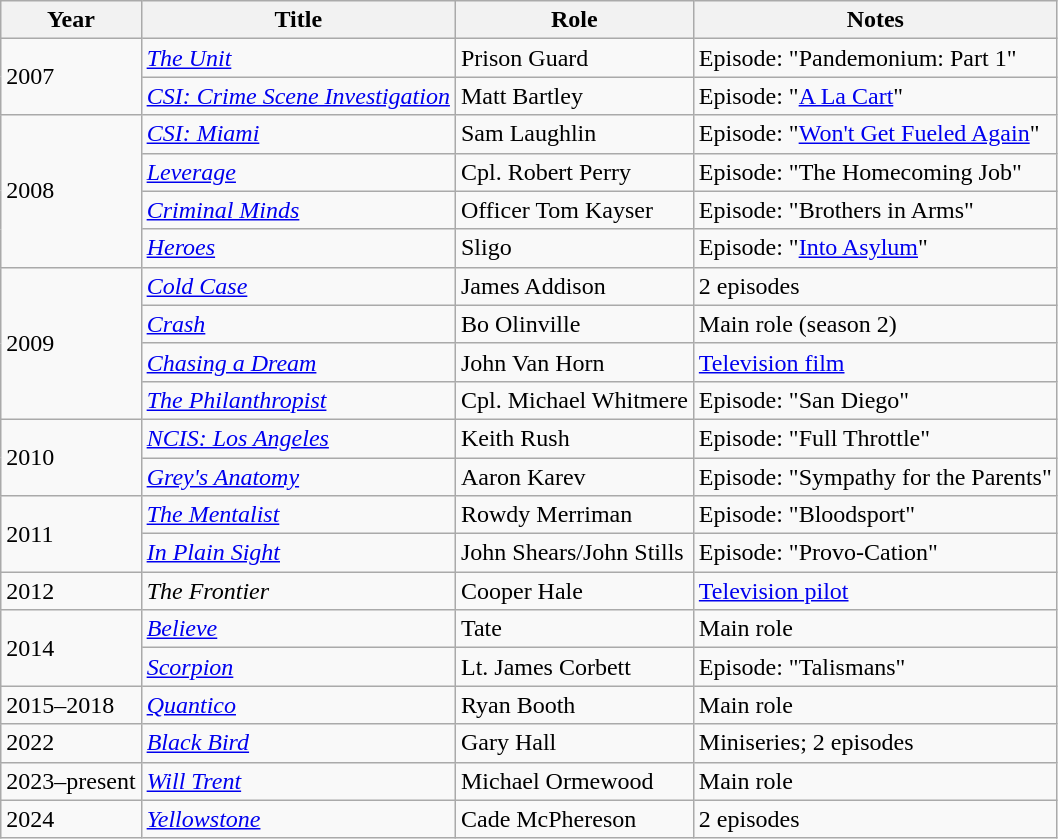<table class="wikitable sortable">
<tr>
<th>Year</th>
<th>Title</th>
<th>Role</th>
<th class="unsortable">Notes</th>
</tr>
<tr>
<td rowspan="2">2007</td>
<td><em><a href='#'>The Unit</a></em></td>
<td>Prison Guard</td>
<td>Episode: "Pandemonium: Part 1"</td>
</tr>
<tr>
<td><em><a href='#'>CSI: Crime Scene Investigation</a></em></td>
<td>Matt Bartley</td>
<td>Episode: "<a href='#'>A La Cart</a>"</td>
</tr>
<tr>
<td rowspan="4">2008</td>
<td><em><a href='#'>CSI: Miami</a></em></td>
<td>Sam Laughlin</td>
<td>Episode: "<a href='#'>Won't Get Fueled Again</a>"</td>
</tr>
<tr>
<td><em><a href='#'>Leverage</a></em></td>
<td>Cpl. Robert Perry</td>
<td>Episode: "The Homecoming Job"</td>
</tr>
<tr>
<td><em><a href='#'>Criminal Minds</a></em></td>
<td>Officer Tom Kayser</td>
<td>Episode: "Brothers in Arms"</td>
</tr>
<tr>
<td><em><a href='#'>Heroes</a></em></td>
<td>Sligo</td>
<td>Episode: "<a href='#'>Into Asylum</a>"</td>
</tr>
<tr>
<td rowspan="4">2009</td>
<td><em><a href='#'>Cold Case</a></em></td>
<td>James Addison</td>
<td>2 episodes</td>
</tr>
<tr>
<td><em><a href='#'>Crash</a></em></td>
<td>Bo Olinville</td>
<td>Main role (season 2)</td>
</tr>
<tr>
<td><em><a href='#'>Chasing a Dream</a></em></td>
<td>John Van Horn</td>
<td><a href='#'>Television film</a></td>
</tr>
<tr>
<td><em><a href='#'>The Philanthropist</a></em></td>
<td>Cpl. Michael Whitmere</td>
<td>Episode: "San Diego"</td>
</tr>
<tr>
<td rowspan="2">2010</td>
<td><em><a href='#'>NCIS: Los Angeles</a></em></td>
<td>Keith Rush</td>
<td>Episode: "Full Throttle"</td>
</tr>
<tr>
<td><em><a href='#'>Grey's Anatomy</a></em></td>
<td>Aaron Karev</td>
<td>Episode: "Sympathy for the Parents"</td>
</tr>
<tr>
<td rowspan="2">2011</td>
<td><em><a href='#'>The Mentalist</a></em></td>
<td>Rowdy Merriman</td>
<td>Episode: "Bloodsport"</td>
</tr>
<tr>
<td><em><a href='#'>In Plain Sight</a></em></td>
<td>John Shears/John Stills</td>
<td>Episode: "Provo-Cation"</td>
</tr>
<tr>
<td>2012</td>
<td><em>The Frontier</em></td>
<td>Cooper Hale</td>
<td><a href='#'>Television pilot</a></td>
</tr>
<tr>
<td rowspan="2">2014</td>
<td><em><a href='#'>Believe</a></em></td>
<td>Tate</td>
<td>Main role</td>
</tr>
<tr>
<td><em><a href='#'>Scorpion</a></em></td>
<td>Lt. James Corbett</td>
<td>Episode: "Talismans"</td>
</tr>
<tr>
<td>2015–2018</td>
<td><em><a href='#'>Quantico</a></em></td>
<td>Ryan Booth</td>
<td>Main role</td>
</tr>
<tr>
<td>2022</td>
<td><em><a href='#'>Black Bird</a></em></td>
<td>Gary Hall</td>
<td>Miniseries; 2 episodes</td>
</tr>
<tr>
<td>2023–present</td>
<td><em><a href='#'>Will Trent</a></em></td>
<td>Michael Ormewood</td>
<td>Main role</td>
</tr>
<tr>
<td>2024</td>
<td><em><a href='#'>Yellowstone</a></em></td>
<td>Cade McPhereson</td>
<td>2 episodes</td>
</tr>
</table>
